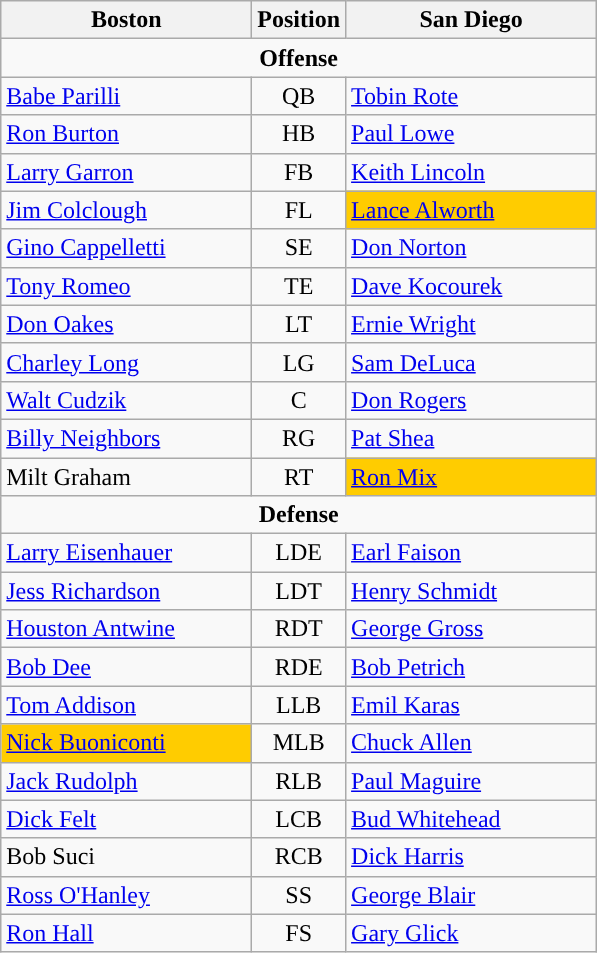<table class="wikitable">
<tr>
<th style="width:160px;">Boston</th>
<th>Position</th>
<th style="width:160px;">San Diego</th>
</tr>
<tr>
<td colspan="3" style="text-align:center;"><strong>Offense</strong></td>
</tr>
<tr>
<td><a href='#'>Babe Parilli</a></td>
<td style="text-align:center;">QB</td>
<td><a href='#'>Tobin Rote</a></td>
</tr>
<tr>
<td><a href='#'>Ron Burton</a></td>
<td style="text-align:center;">HB</td>
<td><a href='#'>Paul Lowe</a></td>
</tr>
<tr>
<td><a href='#'>Larry Garron</a></td>
<td style="text-align:center;">FB</td>
<td><a href='#'>Keith Lincoln</a></td>
</tr>
<tr>
<td><a href='#'>Jim Colclough</a></td>
<td style="text-align:center;">FL</td>
<td bgcolor="#FFCC00"><a href='#'>Lance Alworth</a></td>
</tr>
<tr>
<td><a href='#'>Gino Cappelletti</a></td>
<td style="text-align:center;">SE</td>
<td><a href='#'>Don Norton</a></td>
</tr>
<tr>
<td><a href='#'>Tony Romeo</a></td>
<td style="text-align:center;">TE</td>
<td><a href='#'>Dave Kocourek</a></td>
</tr>
<tr>
<td><a href='#'>Don Oakes</a></td>
<td style="text-align:center;">LT</td>
<td><a href='#'>Ernie Wright</a></td>
</tr>
<tr>
<td><a href='#'>Charley Long</a></td>
<td style="text-align:center;">LG</td>
<td><a href='#'>Sam DeLuca</a></td>
</tr>
<tr>
<td><a href='#'>Walt Cudzik</a></td>
<td style="text-align:center;">C</td>
<td><a href='#'>Don Rogers</a></td>
</tr>
<tr>
<td><a href='#'>Billy Neighbors</a></td>
<td style="text-align:center;">RG</td>
<td><a href='#'>Pat Shea</a></td>
</tr>
<tr>
<td>Milt Graham</td>
<td style="text-align:center;">RT</td>
<td bgcolor="#FFCC00"><a href='#'>Ron Mix</a></td>
</tr>
<tr>
<td colspan="3" style="text-align:center;"><strong>Defense</strong></td>
</tr>
<tr>
<td><a href='#'>Larry Eisenhauer</a></td>
<td style="text-align:center;">LDE</td>
<td><a href='#'>Earl Faison</a></td>
</tr>
<tr>
<td><a href='#'>Jess Richardson</a></td>
<td style="text-align:center;">LDT</td>
<td><a href='#'>Henry Schmidt</a></td>
</tr>
<tr>
<td><a href='#'>Houston Antwine</a></td>
<td style="text-align:center;">RDT</td>
<td><a href='#'>George Gross</a></td>
</tr>
<tr>
<td><a href='#'>Bob Dee</a></td>
<td style="text-align:center;">RDE</td>
<td><a href='#'>Bob Petrich</a></td>
</tr>
<tr>
<td><a href='#'>Tom Addison</a></td>
<td style="text-align:center;">LLB</td>
<td><a href='#'>Emil Karas</a></td>
</tr>
<tr>
<td bgcolor="#FFCC00"><a href='#'>Nick Buoniconti</a></td>
<td style="text-align:center;">MLB</td>
<td><a href='#'>Chuck Allen</a></td>
</tr>
<tr>
<td><a href='#'>Jack Rudolph</a></td>
<td style="text-align:center;">RLB</td>
<td><a href='#'>Paul Maguire</a></td>
</tr>
<tr>
<td><a href='#'>Dick Felt</a></td>
<td style="text-align:center;">LCB</td>
<td><a href='#'>Bud Whitehead</a></td>
</tr>
<tr>
<td>Bob Suci</td>
<td style="text-align:center;">RCB</td>
<td><a href='#'>Dick Harris</a></td>
</tr>
<tr>
<td><a href='#'>Ross O'Hanley</a></td>
<td style="text-align:center;">SS</td>
<td><a href='#'>George Blair</a></td>
</tr>
<tr>
<td><a href='#'>Ron Hall</a></td>
<td style="text-align:center;">FS</td>
<td><a href='#'>Gary Glick</a></td>
</tr>
</table>
